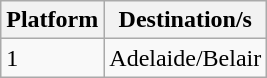<table class="wikitable">
<tr>
<th>Platform</th>
<th>Destination/s</th>
</tr>
<tr>
<td style=background:#><span>1</span></td>
<td>Adelaide/Belair</td>
</tr>
</table>
